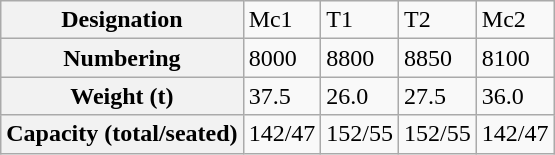<table class="wikitable">
<tr>
<th>Designation</th>
<td>Mc1</td>
<td>T1</td>
<td>T2</td>
<td>Mc2</td>
</tr>
<tr>
<th>Numbering</th>
<td>8000</td>
<td>8800</td>
<td>8850</td>
<td>8100</td>
</tr>
<tr>
<th>Weight (t)</th>
<td>37.5</td>
<td>26.0</td>
<td>27.5</td>
<td>36.0</td>
</tr>
<tr>
<th>Capacity (total/seated)</th>
<td>142/47</td>
<td>152/55</td>
<td>152/55</td>
<td>142/47</td>
</tr>
</table>
